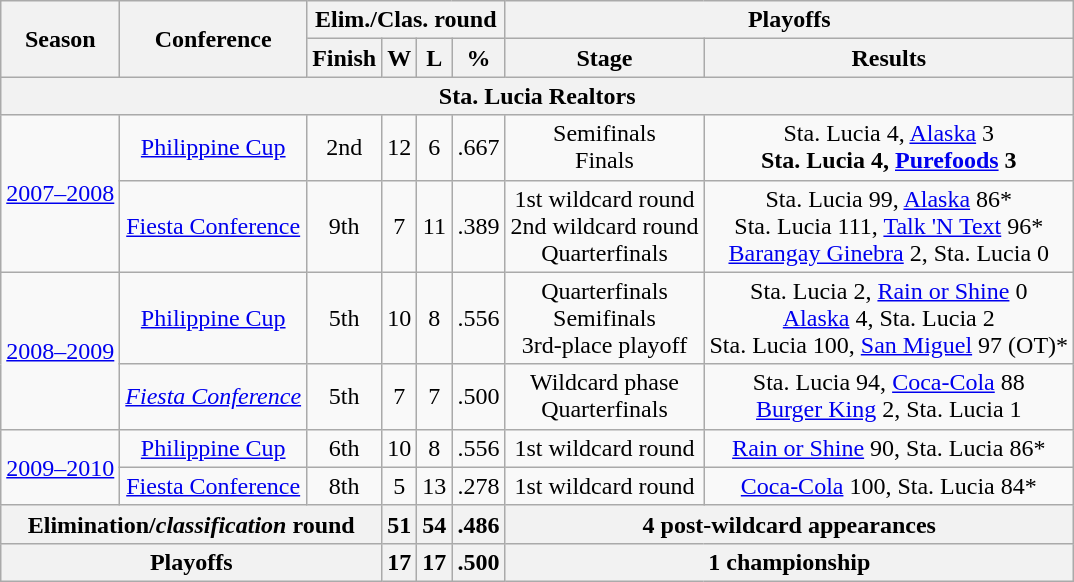<table class=wikitable style="text-align:center;">
<tr>
<th rowspan=2>Season</th>
<th rowspan=2>Conference</th>
<th colspan=4>Elim./Clas. round</th>
<th colspan=2>Playoffs</th>
</tr>
<tr>
<th>Finish</th>
<th>W</th>
<th>L</th>
<th>%</th>
<th>Stage</th>
<th>Results</th>
</tr>
<tr>
<th colspan=8>Sta. Lucia Realtors</th>
</tr>
<tr>
<td rowspan=2><a href='#'>2007–2008</a></td>
<td><a href='#'>Philippine Cup</a></td>
<td>2nd</td>
<td>12</td>
<td>6</td>
<td>.667</td>
<td>Semifinals<br>Finals</td>
<td>Sta. Lucia 4, <a href='#'>Alaska</a> 3<br><strong>Sta. Lucia 4, <a href='#'>Purefoods</a> 3</strong></td>
</tr>
<tr>
<td><a href='#'>Fiesta Conference</a></td>
<td>9th</td>
<td>7</td>
<td>11</td>
<td>.389</td>
<td>1st wildcard round<br>2nd wildcard round<br>Quarterfinals</td>
<td>Sta. Lucia 99, <a href='#'>Alaska</a> 86*<br>Sta. Lucia 111, <a href='#'>Talk 'N Text</a> 96*<br><a href='#'>Barangay Ginebra</a> 2, Sta. Lucia 0</td>
</tr>
<tr>
<td rowspan=2><a href='#'>2008–2009</a></td>
<td><a href='#'>Philippine Cup</a></td>
<td>5th</td>
<td>10</td>
<td>8</td>
<td>.556</td>
<td>Quarterfinals<br>Semifinals<br>3rd-place playoff</td>
<td>Sta. Lucia 2, <a href='#'>Rain or Shine</a> 0<br> <a href='#'>Alaska</a> 4, Sta. Lucia 2<br> Sta. Lucia 100, <a href='#'>San Miguel</a> 97 (OT)*</td>
</tr>
<tr>
<td><em><a href='#'>Fiesta Conference</a></em></td>
<td>5th</td>
<td>7</td>
<td>7</td>
<td>.500</td>
<td>Wildcard phase<br>Quarterfinals</td>
<td>Sta. Lucia 94, <a href='#'>Coca-Cola</a> 88<br><a href='#'>Burger King</a> 2, Sta. Lucia 1</td>
</tr>
<tr>
<td rowspan=2><a href='#'>2009–2010</a></td>
<td><a href='#'>Philippine Cup</a></td>
<td>6th</td>
<td>10</td>
<td>8</td>
<td>.556</td>
<td align=center>1st wildcard round</td>
<td><a href='#'>Rain or Shine</a> 90, Sta. Lucia 86*</td>
</tr>
<tr>
<td><a href='#'>Fiesta Conference</a></td>
<td>8th</td>
<td>5</td>
<td>13</td>
<td>.278</td>
<td align=center>1st wildcard round</td>
<td><a href='#'>Coca-Cola</a> 100, Sta. Lucia 84*</td>
</tr>
<tr>
<th colspan=3>Elimination/<em>classification</em> round</th>
<th>51</th>
<th>54</th>
<th>.486</th>
<th colspan=2>4 post-wildcard appearances</th>
</tr>
<tr>
<th colspan=3>Playoffs</th>
<th>17</th>
<th>17</th>
<th>.500</th>
<th colspan=2>1 championship</th>
</tr>
</table>
